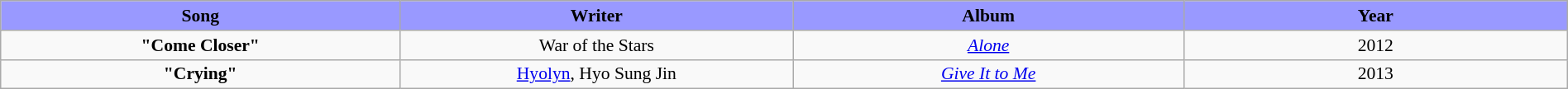<table class="wikitable" style="margin:0.5em auto; clear:both; font-size:.9em; text-align:center; width:100%">
<tr>
<th style="width:500px; background:#99f;">Song</th>
<th style="width:500px; background:#99f;">Writer</th>
<th style="width:500px; background:#99f;">Album</th>
<th style="width:500px; background:#99f;">Year</th>
</tr>
<tr>
<td><strong>"Come Closer"</strong></td>
<td>War of the Stars</td>
<td><em><a href='#'>Alone</a></em></td>
<td>2012</td>
</tr>
<tr>
<td><strong>"Crying"</strong></td>
<td><a href='#'>Hyolyn</a>, Hyo Sung Jin</td>
<td><em><a href='#'>Give It to Me</a></em></td>
<td>2013</td>
</tr>
</table>
